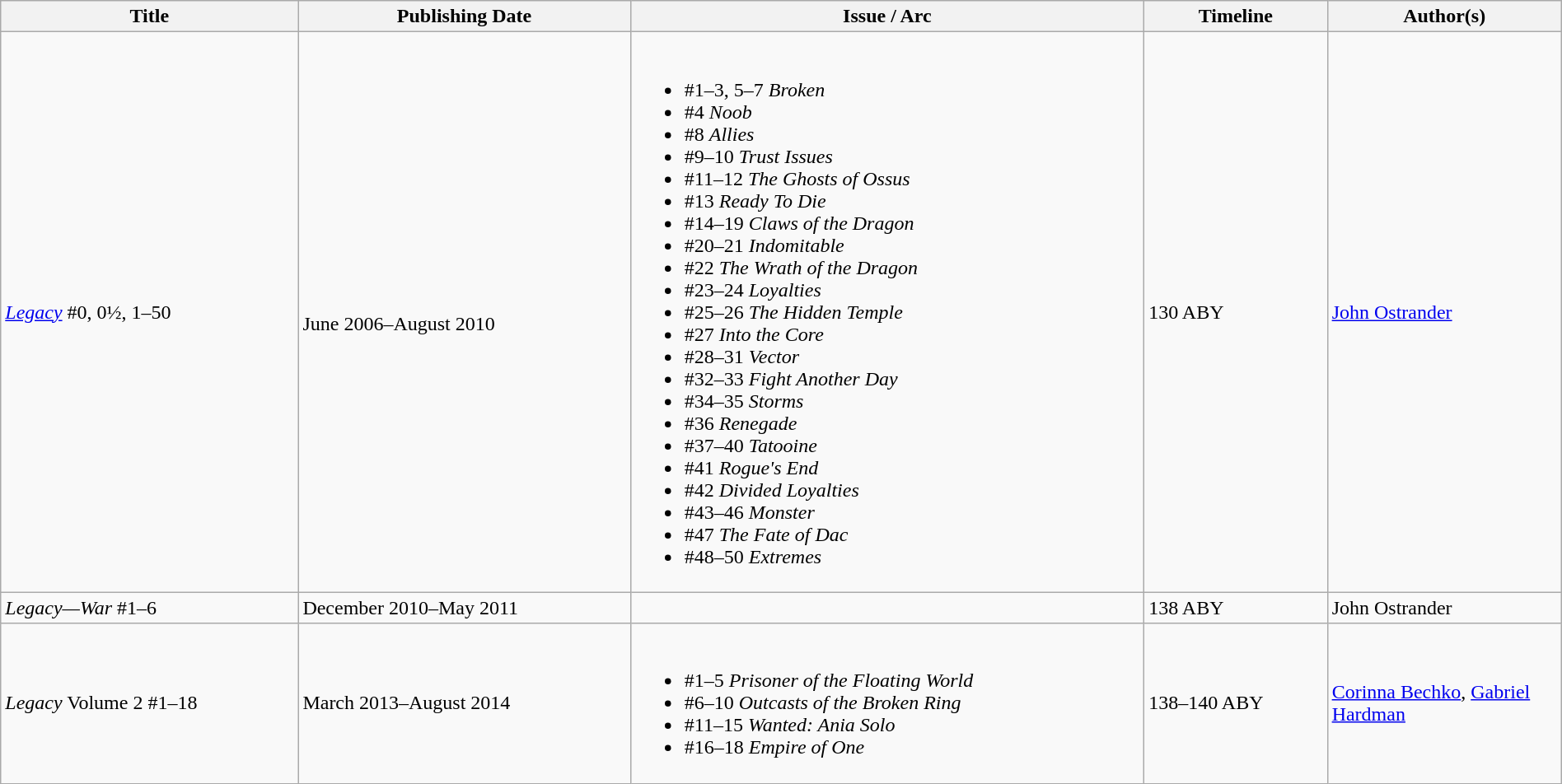<table class="wikitable" width="100%">
<tr>
<th>Title</th>
<th>Publishing Date</th>
<th>Issue / Arc</th>
<th>Timeline</th>
<th width="15%">Author(s)</th>
</tr>
<tr>
<td><a href='#'><em>Legacy</em></a> #0, 0½, 1–50</td>
<td><br>June 2006–August 2010</td>
<td><br><ul><li>#1–3, 5–7 <em>Broken</em></li><li>#4 <em>Noob</em></li><li>#8 <em>Allies</em></li><li>#9–10 <em>Trust Issues</em></li><li>#11–12 <em>The Ghosts of Ossus</em></li><li>#13 <em>Ready To Die</em></li><li>#14–19 <em>Claws of the Dragon</em></li><li>#20–21 <em>Indomitable</em></li><li>#22 <em>The Wrath of the Dragon</em></li><li>#23–24 <em>Loyalties</em></li><li>#25–26 <em>The Hidden Temple</em></li><li>#27 <em>Into the Core</em></li><li>#28–31 <em>Vector</em></li><li>#32–33 <em>Fight Another Day</em></li><li>#34–35 <em>Storms</em></li><li>#36 <em>Renegade</em></li><li>#37–40 <em>Tatooine</em></li><li>#41 <em>Rogue's End</em></li><li>#42 <em>Divided Loyalties</em></li><li>#43–46 <em>Monster</em></li><li>#47 <em>The Fate of Dac</em></li><li>#48–50 <em>Extremes</em></li></ul></td>
<td>130 ABY</td>
<td><a href='#'>John Ostrander</a></td>
</tr>
<tr>
<td><em>Legacy—War</em> #1–6</td>
<td>December 2010–May 2011</td>
<td></td>
<td>138 ABY</td>
<td>John Ostrander</td>
</tr>
<tr>
<td><em>Legacy</em> Volume 2 #1–18</td>
<td>March 2013–August 2014</td>
<td><br><ul><li>#1–5 <em>Prisoner of the Floating World</em></li><li>#6–10 <em>Outcasts of the Broken Ring</em></li><li>#11–15 <em>Wanted: Ania Solo</em></li><li>#16–18 <em>Empire of One</em></li></ul></td>
<td>138–140 ABY</td>
<td><a href='#'>Corinna Bechko</a>, <a href='#'>Gabriel Hardman</a></td>
</tr>
</table>
